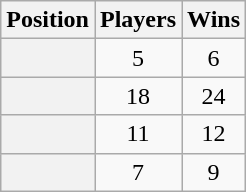<table class="wikitable sortable plainrowheaders" style=text-align:center>
<tr>
<th>Position</th>
<th>Players</th>
<th>Wins</th>
</tr>
<tr>
<th scope=row></th>
<td>5</td>
<td>6</td>
</tr>
<tr>
<th scope=row></th>
<td>18</td>
<td>24</td>
</tr>
<tr>
<th scope=row></th>
<td>11</td>
<td>12</td>
</tr>
<tr>
<th scope=row></th>
<td>7</td>
<td>9</td>
</tr>
</table>
